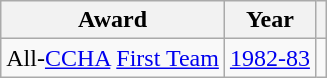<table class="wikitable">
<tr>
<th>Award</th>
<th>Year</th>
<th></th>
</tr>
<tr>
<td>All-<a href='#'>CCHA</a> <a href='#'>First Team</a></td>
<td><a href='#'>1982-83</a></td>
<td></td>
</tr>
</table>
